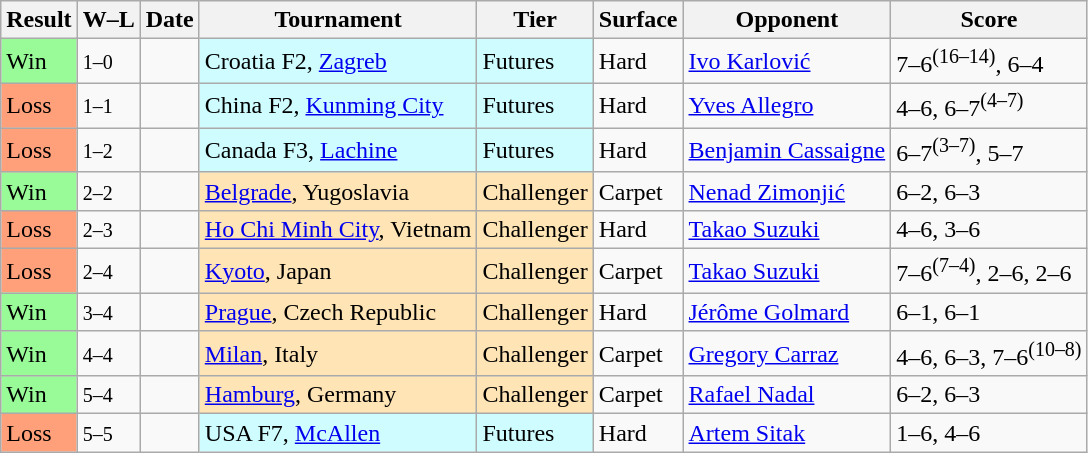<table class="sortable wikitable">
<tr>
<th>Result</th>
<th class="unsortable">W–L</th>
<th>Date</th>
<th>Tournament</th>
<th>Tier</th>
<th>Surface</th>
<th>Opponent</th>
<th class="unsortable">Score</th>
</tr>
<tr>
<td bgcolor=98FB98>Win</td>
<td><small>1–0</small></td>
<td></td>
<td style="background:#cffcff;">Croatia F2, <a href='#'>Zagreb</a></td>
<td style="background:#cffcff;">Futures</td>
<td>Hard</td>
<td> <a href='#'>Ivo Karlović</a></td>
<td>7–6<sup>(16–14)</sup>, 6–4</td>
</tr>
<tr>
<td bgcolor=FFA07A>Loss</td>
<td><small>1–1</small></td>
<td></td>
<td style="background:#cffcff;">China F2, <a href='#'>Kunming City</a></td>
<td style="background:#cffcff;">Futures</td>
<td>Hard</td>
<td> <a href='#'>Yves Allegro</a></td>
<td>4–6, 6–7<sup>(4–7)</sup></td>
</tr>
<tr>
<td bgcolor=FFA07A>Loss</td>
<td><small>1–2</small></td>
<td></td>
<td style="background:#cffcff;">Canada F3, <a href='#'>Lachine</a></td>
<td style="background:#cffcff;">Futures</td>
<td>Hard</td>
<td> <a href='#'>Benjamin Cassaigne</a></td>
<td>6–7<sup>(3–7)</sup>, 5–7</td>
</tr>
<tr>
<td bgcolor=98FB98>Win</td>
<td><small>2–2</small></td>
<td></td>
<td style="background:moccasin;"><a href='#'>Belgrade</a>, Yugoslavia</td>
<td style="background:moccasin;">Challenger</td>
<td>Carpet</td>
<td> <a href='#'>Nenad Zimonjić</a></td>
<td>6–2, 6–3</td>
</tr>
<tr>
<td bgcolor=FFA07A>Loss</td>
<td><small>2–3</small></td>
<td></td>
<td style="background:moccasin;"><a href='#'>Ho Chi Minh City</a>, Vietnam</td>
<td style="background:moccasin;">Challenger</td>
<td>Hard</td>
<td> <a href='#'>Takao Suzuki</a></td>
<td>4–6, 3–6</td>
</tr>
<tr>
<td bgcolor=FFA07A>Loss</td>
<td><small>2–4</small></td>
<td></td>
<td style="background:moccasin;"><a href='#'>Kyoto</a>, Japan</td>
<td style="background:moccasin;">Challenger</td>
<td>Carpet</td>
<td> <a href='#'>Takao Suzuki</a></td>
<td>7–6<sup>(7–4)</sup>, 2–6, 2–6</td>
</tr>
<tr>
<td bgcolor=98FB98>Win</td>
<td><small>3–4</small></td>
<td></td>
<td style="background:moccasin;"><a href='#'>Prague</a>, Czech Republic</td>
<td style="background:moccasin;">Challenger</td>
<td>Hard</td>
<td> <a href='#'>Jérôme Golmard</a></td>
<td>6–1, 6–1</td>
</tr>
<tr>
<td bgcolor=98FB98>Win</td>
<td><small>4–4</small></td>
<td></td>
<td style="background:moccasin;"><a href='#'>Milan</a>, Italy</td>
<td style="background:moccasin;">Challenger</td>
<td>Carpet</td>
<td> <a href='#'>Gregory Carraz</a></td>
<td>4–6, 6–3, 7–6<sup>(10–8)</sup></td>
</tr>
<tr>
<td bgcolor=98FB98>Win</td>
<td><small>5–4</small></td>
<td></td>
<td style="background:moccasin;"><a href='#'>Hamburg</a>, Germany</td>
<td style="background:moccasin;">Challenger</td>
<td>Carpet</td>
<td> <a href='#'>Rafael Nadal</a></td>
<td>6–2, 6–3</td>
</tr>
<tr>
<td bgcolor=FFA07A>Loss</td>
<td><small>5–5</small></td>
<td></td>
<td style="background:#cffcff;">USA F7, <a href='#'>McAllen</a></td>
<td style="background:#cffcff;">Futures</td>
<td>Hard</td>
<td> <a href='#'>Artem Sitak</a></td>
<td>1–6, 4–6</td>
</tr>
</table>
